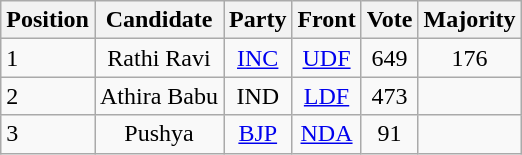<table class="wikitable">
<tr>
<th scope="col">Position</th>
<th scope="col">Candidate</th>
<th scope="col">Party</th>
<th scope="col">Front</th>
<th scope="col">Vote</th>
<th scope="col">Majority</th>
</tr>
<tr>
<td>1</td>
<td align="center">Rathi Ravi</td>
<td align="center"><a href='#'>INC</a></td>
<td align="center"><a href='#'>UDF</a></td>
<td align="center">649</td>
<td align="center">176</td>
</tr>
<tr>
<td>2</td>
<td align="center">Athira Babu</td>
<td align="center">IND</td>
<td align="center"><a href='#'>LDF</a></td>
<td align="center">473</td>
<td align="center"></td>
</tr>
<tr>
<td>3</td>
<td align="center">Pushya</td>
<td align="center"><a href='#'>BJP</a></td>
<td align="center"><a href='#'>NDA</a></td>
<td align="center">91</td>
<td align="center"></td>
</tr>
</table>
